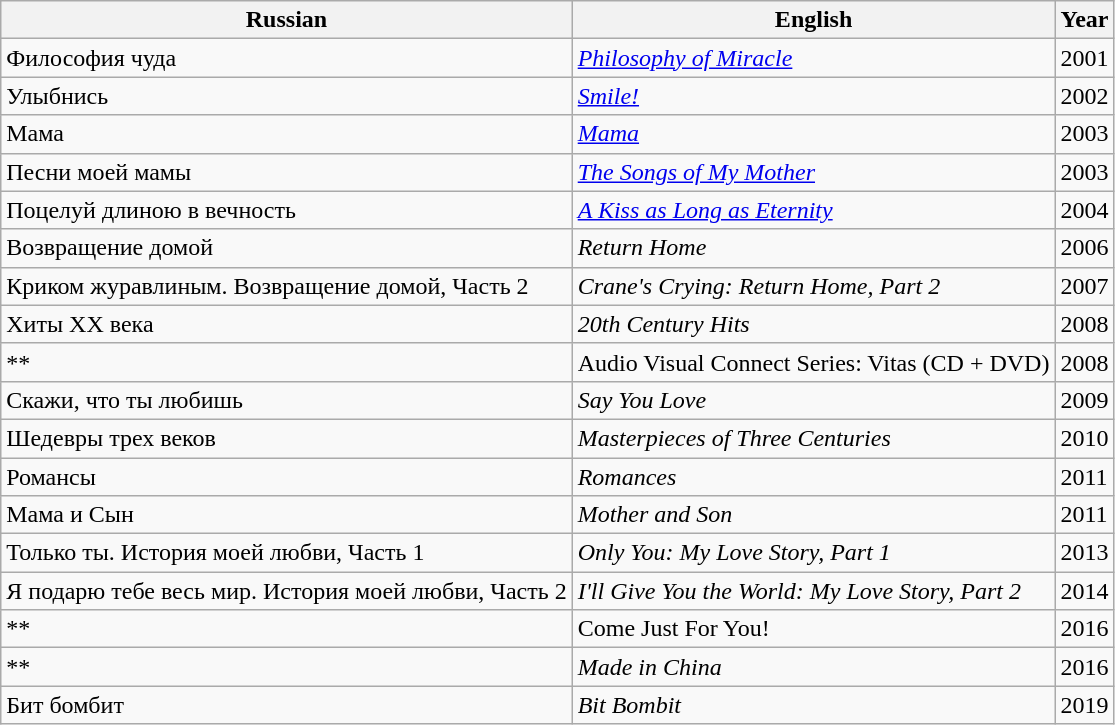<table class="wikitable">
<tr>
<th>Russian</th>
<th>English</th>
<th>Year</th>
</tr>
<tr>
<td>Философия чуда</td>
<td><em><a href='#'>Philosophy of Miracle</a></em></td>
<td>2001</td>
</tr>
<tr>
<td>Улыбнись</td>
<td><em><a href='#'>Smile!</a></em></td>
<td>2002</td>
</tr>
<tr>
<td>Мама</td>
<td><em><a href='#'>Mama</a></em></td>
<td>2003</td>
</tr>
<tr>
<td>Песни моей мамы</td>
<td><em><a href='#'>The Songs of My Mother</a></em></td>
<td>2003</td>
</tr>
<tr>
<td>Поцелуй длиною в вечность</td>
<td><em><a href='#'>A Kiss as Long as Eternity</a></em></td>
<td>2004</td>
</tr>
<tr>
<td>Возвращение домой</td>
<td><em>Return Home</em></td>
<td>2006</td>
</tr>
<tr>
<td>Криком журавлиным. Возвращение домой, Часть 2</td>
<td><em>Crane's Crying: Return Home, Part 2</em></td>
<td>2007</td>
</tr>
<tr>
<td>Хиты ХХ века</td>
<td><em>20th Century Hits</em></td>
<td>2008</td>
</tr>
<tr>
<td>**</td>
<td>Audio Visual Connect Series: Vitas (CD + DVD)</td>
<td>2008</td>
</tr>
<tr>
<td>Скажи, что ты любишь</td>
<td><em>Say You Love</em></td>
<td>2009</td>
</tr>
<tr>
<td>Шедевры трех веков</td>
<td><em>Masterpieces of Three Centuries</em></td>
<td>2010</td>
</tr>
<tr>
<td>Романсы</td>
<td><em>Romances</em></td>
<td>2011</td>
</tr>
<tr>
<td>Мама и Сын</td>
<td><em>Mother and Son</em></td>
<td>2011</td>
</tr>
<tr>
<td>Только ты. История моей любви, Часть 1</td>
<td><em>Only You: My Love Story, Part 1</em></td>
<td>2013</td>
</tr>
<tr>
<td>Я подарю тебе весь мир. История моей любви, Часть 2</td>
<td><em>I'll Give You the World: My Love Story, Part 2</em></td>
<td>2014</td>
</tr>
<tr>
<td>**</td>
<td>Come Just For You!</td>
<td>2016</td>
</tr>
<tr>
<td>**</td>
<td><em>Made in China</em></td>
<td>2016</td>
</tr>
<tr>
<td>Бит бомбит</td>
<td><em>Bit Bombit</em></td>
<td>2019</td>
</tr>
</table>
